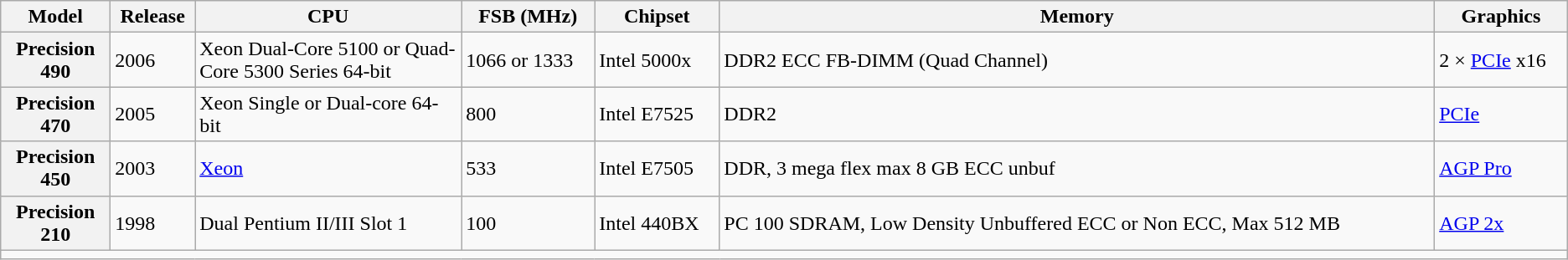<table class="wikitable">
<tr>
<th style="width:7%">Model</th>
<th>Release</th>
<th style="width:17%">CPU</th>
<th>FSB (MHz)</th>
<th>Chipset</th>
<th>Memory</th>
<th>Graphics</th>
</tr>
<tr>
<th>Precision 490</th>
<td>2006</td>
<td>Xeon Dual-Core 5100 or Quad-Core 5300 Series 64-bit</td>
<td>1066 or 1333</td>
<td>Intel 5000x</td>
<td>DDR2 ECC FB-DIMM (Quad Channel)</td>
<td>2 × <a href='#'>PCIe</a> x16</td>
</tr>
<tr>
<th>Precision 470</th>
<td>2005</td>
<td>Xeon Single or Dual-core 64-bit</td>
<td>800</td>
<td>Intel E7525</td>
<td>DDR2</td>
<td><a href='#'>PCIe</a></td>
</tr>
<tr>
<th>Precision 450</th>
<td>2003</td>
<td><a href='#'>Xeon</a></td>
<td>533</td>
<td>Intel E7505</td>
<td>DDR, 3 mega flex max 8 GB ECC unbuf</td>
<td><a href='#'>AGP Pro</a></td>
</tr>
<tr>
<th>Precision 210</th>
<td>1998</td>
<td>Dual Pentium II/III Slot 1</td>
<td>100</td>
<td>Intel 440BX</td>
<td>PC 100 SDRAM, Low Density Unbuffered ECC or Non ECC, Max 512 MB</td>
<td><a href='#'>AGP 2x</a></td>
</tr>
<tr>
<td colspan="7"></td>
</tr>
</table>
